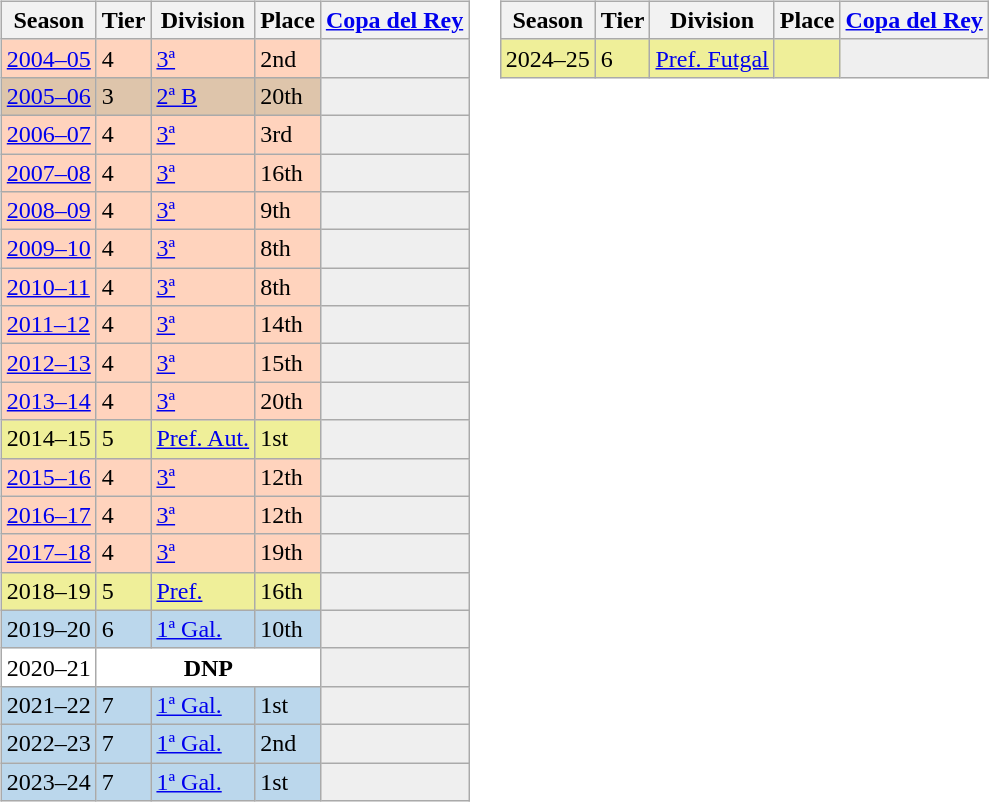<table>
<tr>
<td valign="top" width=0%><br><table class="wikitable">
<tr style="background:#f0f6fa;">
<th>Season</th>
<th>Tier</th>
<th>Division</th>
<th>Place</th>
<th><a href='#'>Copa del Rey</a></th>
</tr>
<tr>
<td style="background:#FFD3BD;"><a href='#'>2004–05</a></td>
<td style="background:#FFD3BD;">4</td>
<td style="background:#FFD3BD;"><a href='#'>3ª</a></td>
<td style="background:#FFD3BD;">2nd</td>
<th style="background:#efefef;"></th>
</tr>
<tr>
<td style="background:#DEC5AB;"><a href='#'>2005–06</a></td>
<td style="background:#DEC5AB;">3</td>
<td style="background:#DEC5AB;"><a href='#'>2ª B</a></td>
<td style="background:#DEC5AB;">20th</td>
<th style="background:#efefef;"></th>
</tr>
<tr>
<td style="background:#FFD3BD;"><a href='#'>2006–07</a></td>
<td style="background:#FFD3BD;">4</td>
<td style="background:#FFD3BD;"><a href='#'>3ª</a></td>
<td style="background:#FFD3BD;">3rd</td>
<th style="background:#efefef;"></th>
</tr>
<tr>
<td style="background:#FFD3BD;"><a href='#'>2007–08</a></td>
<td style="background:#FFD3BD;">4</td>
<td style="background:#FFD3BD;"><a href='#'>3ª</a></td>
<td style="background:#FFD3BD;">16th</td>
<th style="background:#efefef;"></th>
</tr>
<tr>
<td style="background:#FFD3BD;"><a href='#'>2008–09</a></td>
<td style="background:#FFD3BD;">4</td>
<td style="background:#FFD3BD;"><a href='#'>3ª</a></td>
<td style="background:#FFD3BD;">9th</td>
<th style="background:#efefef;"></th>
</tr>
<tr>
<td style="background:#FFD3BD;"><a href='#'>2009–10</a></td>
<td style="background:#FFD3BD;">4</td>
<td style="background:#FFD3BD;"><a href='#'>3ª</a></td>
<td style="background:#FFD3BD;">8th</td>
<th style="background:#efefef;"></th>
</tr>
<tr>
<td style="background:#FFD3BD;"><a href='#'>2010–11</a></td>
<td style="background:#FFD3BD;">4</td>
<td style="background:#FFD3BD;"><a href='#'>3ª</a></td>
<td style="background:#FFD3BD;">8th</td>
<th style="background:#efefef;"></th>
</tr>
<tr>
<td style="background:#FFD3BD;"><a href='#'>2011–12</a></td>
<td style="background:#FFD3BD;">4</td>
<td style="background:#FFD3BD;"><a href='#'>3ª</a></td>
<td style="background:#FFD3BD;">14th</td>
<th style="background:#efefef;"></th>
</tr>
<tr>
<td style="background:#FFD3BD;"><a href='#'>2012–13</a></td>
<td style="background:#FFD3BD;">4</td>
<td style="background:#FFD3BD;"><a href='#'>3ª</a></td>
<td style="background:#FFD3BD;">15th</td>
<th style="background:#efefef;"></th>
</tr>
<tr>
<td style="background:#FFD3BD;"><a href='#'>2013–14</a></td>
<td style="background:#FFD3BD;">4</td>
<td style="background:#FFD3BD;"><a href='#'>3ª</a></td>
<td style="background:#FFD3BD;">20th</td>
<th style="background:#efefef;"></th>
</tr>
<tr>
<td style="background:#EFEF99;">2014–15</td>
<td style="background:#EFEF99;">5</td>
<td style="background:#EFEF99;"><a href='#'>Pref. Aut.</a></td>
<td style="background:#EFEF99;">1st</td>
<th style="background:#efefef;"></th>
</tr>
<tr>
<td style="background:#FFD3BD;"><a href='#'>2015–16</a></td>
<td style="background:#FFD3BD;">4</td>
<td style="background:#FFD3BD;"><a href='#'>3ª</a></td>
<td style="background:#FFD3BD;">12th</td>
<th style="background:#efefef;"></th>
</tr>
<tr>
<td style="background:#FFD3BD;"><a href='#'>2016–17</a></td>
<td style="background:#FFD3BD;">4</td>
<td style="background:#FFD3BD;"><a href='#'>3ª</a></td>
<td style="background:#FFD3BD;">12th</td>
<th style="background:#efefef;"></th>
</tr>
<tr>
<td style="background:#FFD3BD;"><a href='#'>2017–18</a></td>
<td style="background:#FFD3BD;">4</td>
<td style="background:#FFD3BD;"><a href='#'>3ª</a></td>
<td style="background:#FFD3BD;">19th</td>
<th style="background:#efefef;"></th>
</tr>
<tr>
<td style="background:#EFEF99;">2018–19</td>
<td style="background:#EFEF99;">5</td>
<td style="background:#EFEF99;"><a href='#'>Pref.</a></td>
<td style="background:#EFEF99;">16th</td>
<td style="background:#efefef;"></td>
</tr>
<tr>
<td style="background:#BBD7EC;">2019–20</td>
<td style="background:#BBD7EC;">6</td>
<td style="background:#BBD7EC;"><a href='#'>1ª Gal.</a></td>
<td style="background:#BBD7EC;">10th</td>
<th style="background:#efefef;"></th>
</tr>
<tr>
<td style="background:#FFFFFF;">2020–21</td>
<th style="background:#FFFFFF;" colspan="3">DNP</th>
<td style="background:#efefef;"></td>
</tr>
<tr>
<td style="background:#BBD7EC;">2021–22</td>
<td style="background:#BBD7EC;">7</td>
<td style="background:#BBD7EC;"><a href='#'>1ª Gal.</a></td>
<td style="background:#BBD7EC;">1st</td>
<th style="background:#efefef;"></th>
</tr>
<tr>
<td style="background:#BBD7EC;">2022–23</td>
<td style="background:#BBD7EC;">7</td>
<td style="background:#BBD7EC;"><a href='#'>1ª Gal.</a></td>
<td style="background:#BBD7EC;">2nd</td>
<th style="background:#efefef;"></th>
</tr>
<tr>
<td style="background:#BBD7EC;">2023–24</td>
<td style="background:#BBD7EC;">7</td>
<td style="background:#BBD7EC;"><a href='#'>1ª Gal.</a></td>
<td style="background:#BBD7EC;">1st</td>
<th style="background:#efefef;"></th>
</tr>
</table>
</td>
<td valign="top" width=0%><br><table class="wikitable">
<tr style="background:#f0f6fa;">
<th>Season</th>
<th>Tier</th>
<th>Division</th>
<th>Place</th>
<th><a href='#'>Copa del Rey</a></th>
</tr>
<tr>
<td style="background:#EFEF99;">2024–25</td>
<td style="background:#EFEF99;">6</td>
<td style="background:#EFEF99;"><a href='#'>Pref. Futgal</a></td>
<td style="background:#EFEF99;"></td>
<td style="background:#efefef;"></td>
</tr>
</table>
</td>
</tr>
</table>
